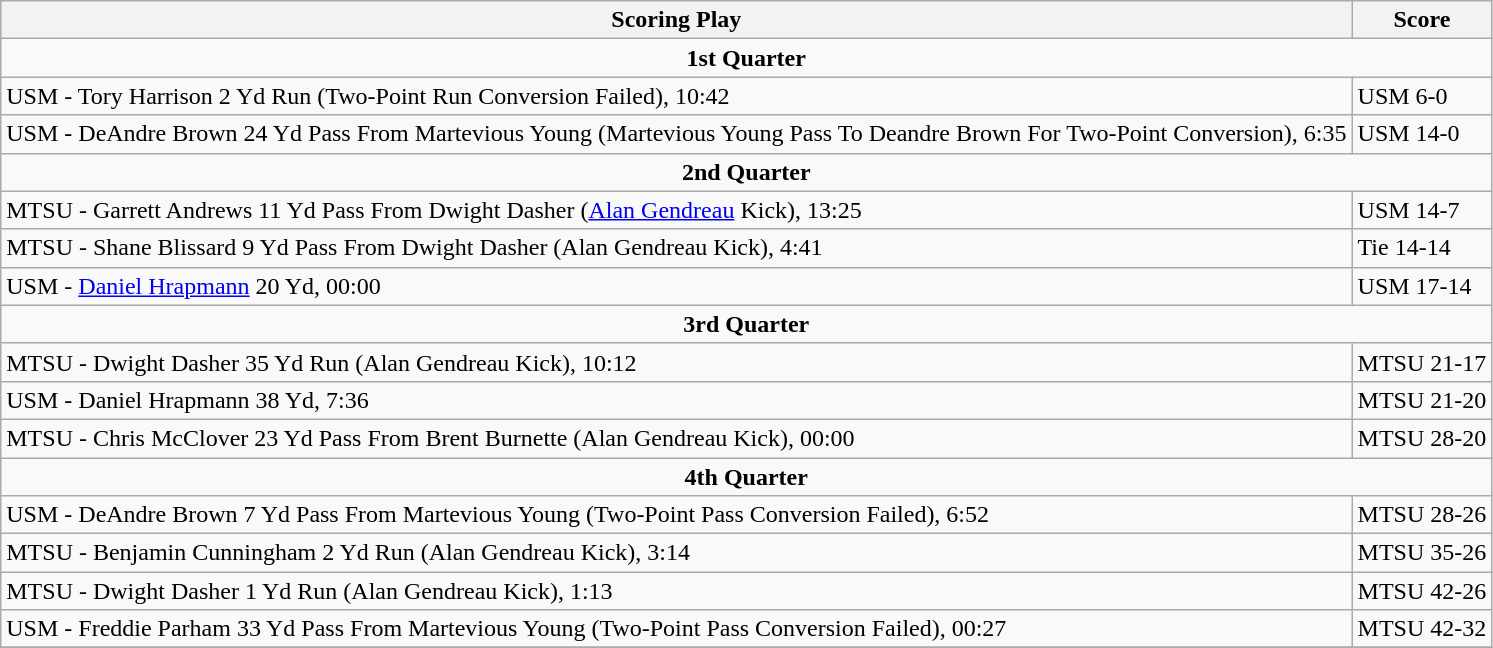<table class="wikitable">
<tr>
<th>Scoring Play</th>
<th>Score</th>
</tr>
<tr>
<td colspan="4" align="center"><strong>1st Quarter</strong></td>
</tr>
<tr>
<td>USM - Tory Harrison 2 Yd Run (Two-Point Run Conversion Failed), 10:42</td>
<td>USM 6-0</td>
</tr>
<tr>
<td>USM - DeAndre Brown 24 Yd Pass From Martevious Young (Martevious Young Pass To Deandre Brown For Two-Point Conversion), 6:35</td>
<td>USM 14-0</td>
</tr>
<tr>
<td colspan="4" align="center"><strong>2nd Quarter</strong></td>
</tr>
<tr>
<td>MTSU - Garrett Andrews 11 Yd Pass From Dwight Dasher (<a href='#'>Alan Gendreau</a> Kick), 13:25</td>
<td>USM 14-7</td>
</tr>
<tr>
<td>MTSU - Shane Blissard 9 Yd Pass From Dwight Dasher (Alan Gendreau Kick), 4:41</td>
<td>Tie 14-14</td>
</tr>
<tr>
<td>USM - <a href='#'>Daniel Hrapmann</a> 20 Yd, 00:00</td>
<td>USM 17-14</td>
</tr>
<tr>
<td colspan="4" align="center"><strong>3rd Quarter</strong></td>
</tr>
<tr>
<td>MTSU - Dwight Dasher 35 Yd Run (Alan Gendreau Kick), 10:12</td>
<td>MTSU 21-17</td>
</tr>
<tr>
<td>USM - Daniel Hrapmann 38 Yd, 7:36</td>
<td>MTSU 21-20</td>
</tr>
<tr>
<td>MTSU - Chris McClover 23 Yd Pass From Brent Burnette (Alan Gendreau Kick), 00:00</td>
<td>MTSU 28-20</td>
</tr>
<tr>
<td colspan="4" align="center"><strong>4th Quarter</strong></td>
</tr>
<tr>
<td>USM - DeAndre Brown 7 Yd Pass From Martevious Young (Two-Point Pass Conversion Failed), 6:52</td>
<td>MTSU 28-26</td>
</tr>
<tr>
<td>MTSU - Benjamin Cunningham 2 Yd Run (Alan Gendreau Kick), 3:14</td>
<td>MTSU 35-26</td>
</tr>
<tr>
<td>MTSU - Dwight Dasher 1 Yd Run (Alan Gendreau Kick), 1:13</td>
<td>MTSU 42-26</td>
</tr>
<tr>
<td>USM - Freddie Parham 33 Yd Pass From Martevious Young (Two-Point Pass Conversion Failed), 00:27</td>
<td>MTSU 42-32</td>
</tr>
<tr>
</tr>
</table>
